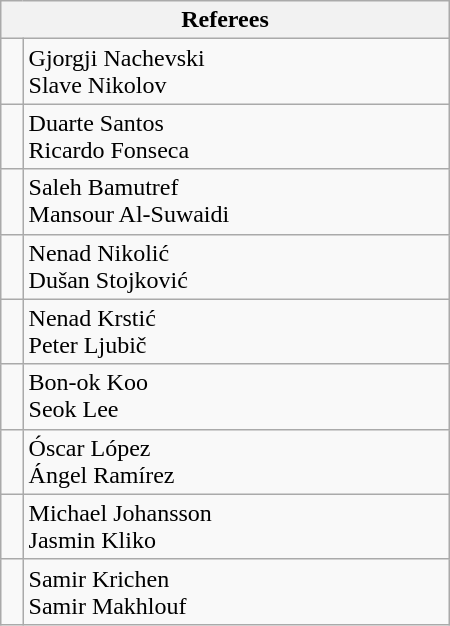<table class="wikitable" style="width:300px;">
<tr>
<th colspan=2>Referees</th>
</tr>
<tr>
<td align=left></td>
<td>Gjorgji Nachevski<br>Slave Nikolov</td>
</tr>
<tr>
<td align=left></td>
<td>Duarte Santos<br>Ricardo Fonseca</td>
</tr>
<tr>
<td align=left></td>
<td>Saleh Bamutref<br>Mansour Al-Suwaidi</td>
</tr>
<tr>
<td align=left></td>
<td>Nenad Nikolić<br>Dušan Stojković</td>
</tr>
<tr>
<td align=left></td>
<td>Nenad Krstić<br>Peter Ljubič</td>
</tr>
<tr>
<td align=left></td>
<td>Bon-ok Koo<br>Seok Lee</td>
</tr>
<tr>
<td align=left></td>
<td>Óscar López<br>Ángel Ramírez</td>
</tr>
<tr>
<td align=left></td>
<td>Michael Johansson<br>Jasmin Kliko</td>
</tr>
<tr>
<td align=left></td>
<td>Samir Krichen<br>Samir Makhlouf</td>
</tr>
</table>
